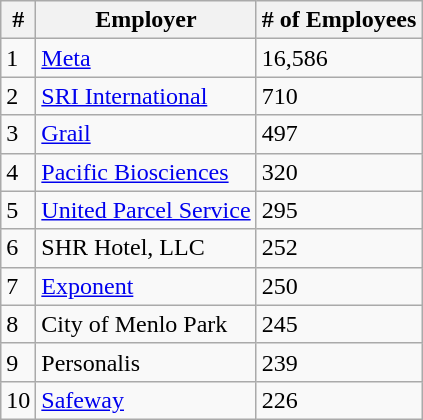<table class="wikitable sortable">
<tr>
<th>#</th>
<th>Employer</th>
<th># of Employees</th>
</tr>
<tr>
<td>1</td>
<td><a href='#'>Meta</a></td>
<td>16,586</td>
</tr>
<tr>
<td>2</td>
<td><a href='#'>SRI International</a></td>
<td>710</td>
</tr>
<tr>
<td>3</td>
<td><a href='#'>Grail</a></td>
<td>497</td>
</tr>
<tr>
<td>4</td>
<td><a href='#'>Pacific Biosciences</a></td>
<td>320</td>
</tr>
<tr>
<td>5</td>
<td><a href='#'>United Parcel Service</a></td>
<td>295</td>
</tr>
<tr>
<td>6</td>
<td>SHR Hotel, LLC</td>
<td>252</td>
</tr>
<tr>
<td>7</td>
<td><a href='#'>Exponent</a></td>
<td>250</td>
</tr>
<tr>
<td>8</td>
<td>City of Menlo Park</td>
<td>245</td>
</tr>
<tr>
<td>9</td>
<td>Personalis</td>
<td>239</td>
</tr>
<tr>
<td>10</td>
<td><a href='#'>Safeway</a></td>
<td>226</td>
</tr>
</table>
